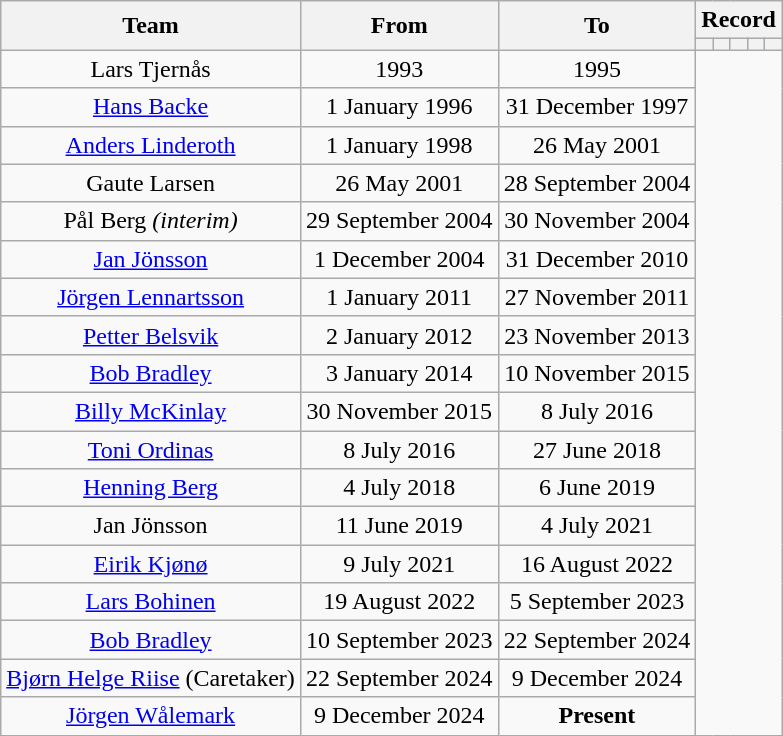<table class="wikitable" style="text-align: center">
<tr>
<th rowspan="2">Team</th>
<th rowspan="2">From</th>
<th rowspan="2">To</th>
<th colspan="5">Record</th>
</tr>
<tr>
<th></th>
<th></th>
<th></th>
<th></th>
<th></th>
</tr>
<tr>
<td>Lars Tjernås</td>
<td>1993</td>
<td>1995<br></td>
</tr>
<tr>
<td><a href='#'>Hans Backe</a></td>
<td>1 January 1996</td>
<td>31 December 1997<br></td>
</tr>
<tr>
<td><a href='#'>Anders Linderoth</a></td>
<td>1 January 1998</td>
<td>26 May 2001<br></td>
</tr>
<tr>
<td>Gaute Larsen</td>
<td>26 May 2001</td>
<td>28 September 2004<br></td>
</tr>
<tr>
<td>Pål Berg <em>(interim)</em></td>
<td>29 September 2004</td>
<td>30 November 2004<br></td>
</tr>
<tr>
<td><a href='#'>Jan Jönsson</a></td>
<td>1 December 2004</td>
<td>31 December 2010<br></td>
</tr>
<tr>
<td><a href='#'>Jörgen Lennartsson</a></td>
<td>1 January 2011</td>
<td>27 November 2011<br></td>
</tr>
<tr>
<td><a href='#'>Petter Belsvik</a></td>
<td>2 January 2012</td>
<td>23 November 2013<br></td>
</tr>
<tr>
<td><a href='#'>Bob Bradley</a></td>
<td>3 January 2014</td>
<td>10 November 2015<br></td>
</tr>
<tr>
<td><a href='#'>Billy McKinlay</a></td>
<td>30 November 2015</td>
<td>8 July 2016<br></td>
</tr>
<tr>
<td><a href='#'>Toni Ordinas</a></td>
<td>8 July 2016</td>
<td>27 June 2018<br></td>
</tr>
<tr>
<td><a href='#'>Henning Berg</a></td>
<td>4 July 2018</td>
<td>6 June 2019<br></td>
</tr>
<tr>
<td>Jan Jönsson</td>
<td>11 June 2019</td>
<td>4 July 2021<br></td>
</tr>
<tr>
<td><a href='#'>Eirik Kjønø</a></td>
<td>9 July 2021</td>
<td>16 August 2022<br></td>
</tr>
<tr>
<td><a href='#'>Lars Bohinen</a></td>
<td>19 August 2022</td>
<td>5 September 2023<br></td>
</tr>
<tr>
<td><a href='#'>Bob Bradley</a></td>
<td>10 September 2023</td>
<td>22 September 2024<br></td>
</tr>
<tr>
<td><a href='#'>Bjørn Helge Riise</a> (Caretaker)</td>
<td>22 September 2024</td>
<td>9 December 2024<br></td>
</tr>
<tr>
<td><a href='#'>Jörgen Wålemark</a></td>
<td>9 December 2024</td>
<td><strong>Present</strong><br></td>
</tr>
</table>
